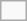<table class="infobox">
<tr>
<td></td>
<td></td>
</tr>
</table>
